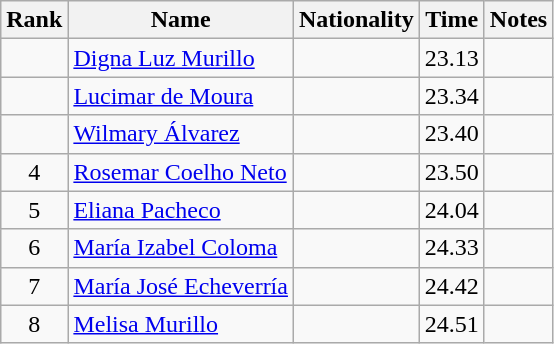<table class="wikitable sortable" style="text-align:center">
<tr>
<th>Rank</th>
<th>Name</th>
<th>Nationality</th>
<th>Time</th>
<th>Notes</th>
</tr>
<tr>
<td></td>
<td align=left><a href='#'>Digna Luz Murillo</a></td>
<td align=left></td>
<td>23.13</td>
<td></td>
</tr>
<tr>
<td></td>
<td align=left><a href='#'>Lucimar de Moura</a></td>
<td align=left></td>
<td>23.34</td>
<td></td>
</tr>
<tr>
<td></td>
<td align=left><a href='#'>Wilmary Álvarez</a></td>
<td align=left></td>
<td>23.40</td>
<td></td>
</tr>
<tr>
<td>4</td>
<td align=left><a href='#'>Rosemar Coelho Neto</a></td>
<td align=left></td>
<td>23.50</td>
<td></td>
</tr>
<tr>
<td>5</td>
<td align=left><a href='#'>Eliana Pacheco</a></td>
<td align=left></td>
<td>24.04</td>
<td></td>
</tr>
<tr>
<td>6</td>
<td align=left><a href='#'>María Izabel Coloma</a></td>
<td align=left></td>
<td>24.33</td>
<td></td>
</tr>
<tr>
<td>7</td>
<td align=left><a href='#'>María José Echeverría</a></td>
<td align=left></td>
<td>24.42</td>
<td></td>
</tr>
<tr>
<td>8</td>
<td align=left><a href='#'>Melisa Murillo</a></td>
<td align=left></td>
<td>24.51</td>
<td></td>
</tr>
</table>
